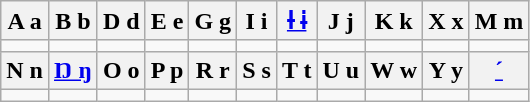<table class="wikitable" style="text-align: center;">
<tr>
<th>A a</th>
<th>B b</th>
<th>D d</th>
<th>E e</th>
<th>G g</th>
<th>I i</th>
<th><a href='#'>Ɨ ɨ</a></th>
<th>J j</th>
<th>K k</th>
<th>X x</th>
<th>M m</th>
</tr>
<tr>
<td></td>
<td></td>
<td></td>
<td></td>
<td></td>
<td></td>
<td></td>
<td></td>
<td></td>
<td></td>
<td></td>
</tr>
<tr>
<th>N n</th>
<th><a href='#'>Ŋ ŋ</a></th>
<th>O o</th>
<th>P p</th>
<th>R r</th>
<th>S s</th>
<th>T t</th>
<th>U u</th>
<th>W w</th>
<th>Y y</th>
<th><a href='#'>´</a></th>
</tr>
<tr>
<td></td>
<td></td>
<td></td>
<td></td>
<td></td>
<td></td>
<td></td>
<td></td>
<td></td>
<td></td>
<td></td>
</tr>
</table>
